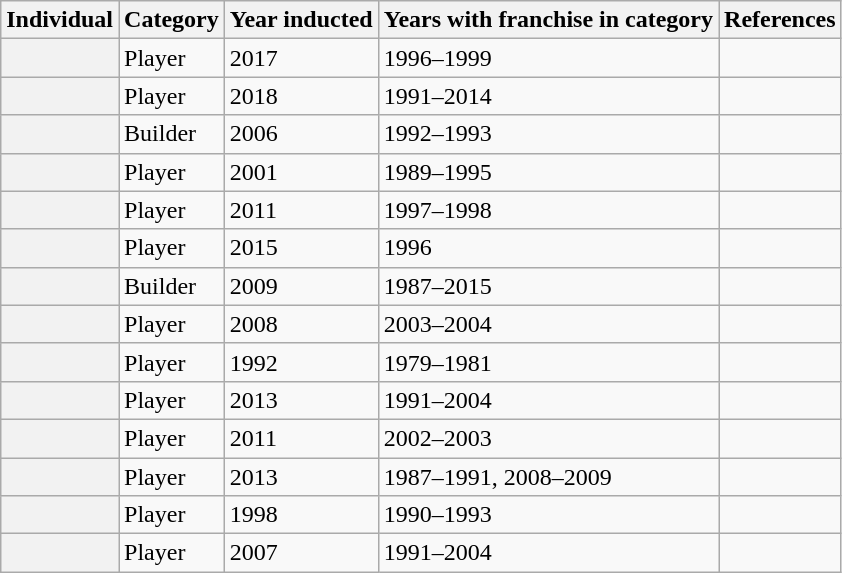<table class="wikitable sortable">
<tr>
<th scope="col">Individual</th>
<th scope="col">Category</th>
<th scope="col">Year inducted</th>
<th scope="col">Years with franchise in category</th>
<th scope="col" class="unsortable">References</th>
</tr>
<tr>
<th scope="row"></th>
<td>Player</td>
<td>2017</td>
<td>1996–1999</td>
<td></td>
</tr>
<tr>
<th scope="row"></th>
<td>Player</td>
<td>2018</td>
<td>1991–2014</td>
<td></td>
</tr>
<tr>
<th scope="row"></th>
<td>Builder</td>
<td>2006</td>
<td>1992–1993</td>
<td></td>
</tr>
<tr>
<th scope="row"></th>
<td>Player</td>
<td>2001</td>
<td>1989–1995</td>
<td></td>
</tr>
<tr>
<th scope="row"></th>
<td>Player</td>
<td>2011</td>
<td>1997–1998</td>
<td></td>
</tr>
<tr>
<th scope="row"></th>
<td>Player</td>
<td>2015</td>
<td>1996</td>
<td></td>
</tr>
<tr>
<th scope="row"></th>
<td>Builder</td>
<td>2009</td>
<td>1987–2015</td>
<td></td>
</tr>
<tr>
<th scope="row"></th>
<td>Player</td>
<td>2008</td>
<td>2003–2004</td>
<td></td>
</tr>
<tr>
<th scope="row"></th>
<td>Player</td>
<td>1992</td>
<td>1979–1981</td>
<td></td>
</tr>
<tr>
<th scope="row"></th>
<td>Player</td>
<td>2013</td>
<td>1991–2004</td>
<td></td>
</tr>
<tr>
<th scope="row"></th>
<td>Player</td>
<td>2011</td>
<td>2002–2003</td>
<td></td>
</tr>
<tr>
<th scope="row"></th>
<td>Player</td>
<td>2013</td>
<td>1987–1991, 2008–2009</td>
<td></td>
</tr>
<tr>
<th scope="row"></th>
<td>Player</td>
<td>1998</td>
<td>1990–1993</td>
<td></td>
</tr>
<tr>
<th scope="row"></th>
<td>Player</td>
<td>2007</td>
<td>1991–2004</td>
<td></td>
</tr>
</table>
